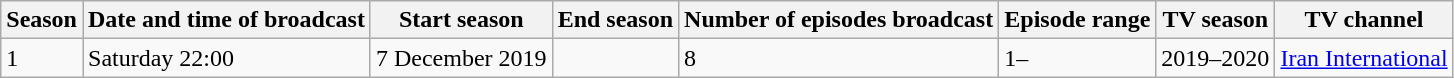<table class="wikitable">
<tr>
<th>Season</th>
<th>Date and time of broadcast</th>
<th>Start season</th>
<th>End season</th>
<th>Number of episodes broadcast</th>
<th>Episode range</th>
<th>TV season</th>
<th>TV channel</th>
</tr>
<tr>
<td>1</td>
<td>Saturday 22:00</td>
<td>7 December 2019</td>
<td></td>
<td>8</td>
<td>1–</td>
<td>2019–2020</td>
<td><a href='#'>Iran International</a></td>
</tr>
</table>
